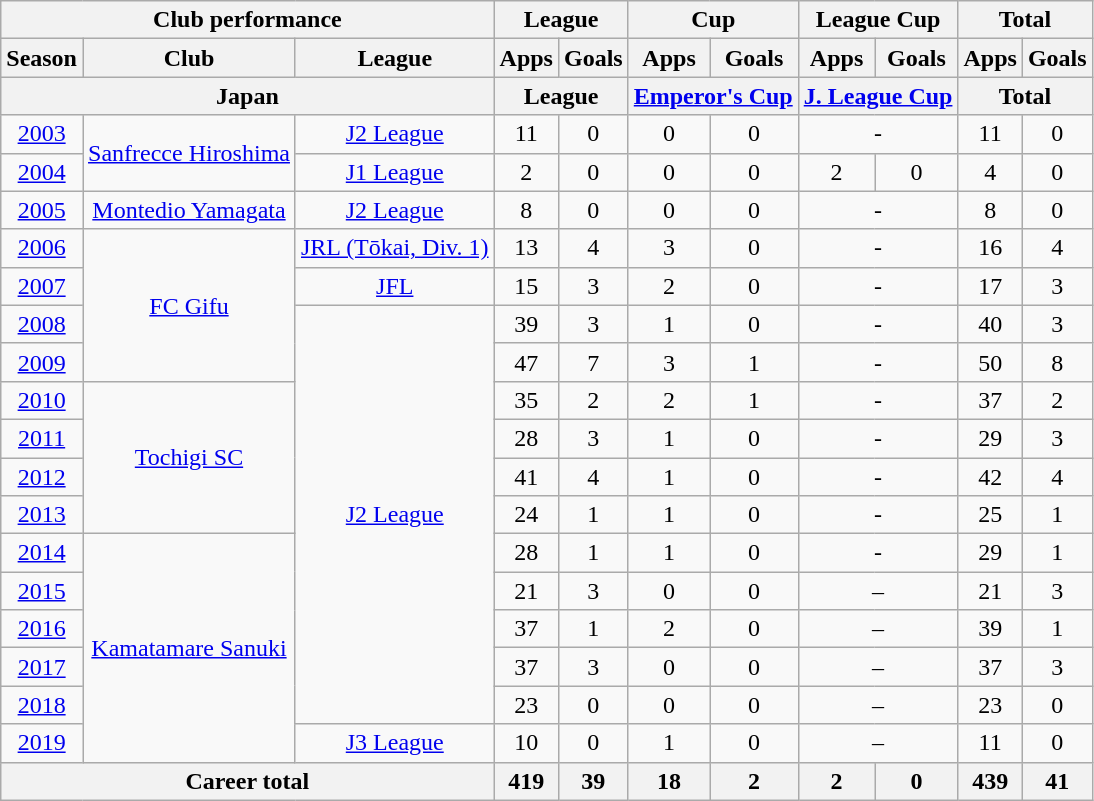<table class="wikitable" style="text-align:center">
<tr>
<th colspan=3>Club performance</th>
<th colspan=2>League</th>
<th colspan=2>Cup</th>
<th colspan=2>League Cup</th>
<th colspan=2>Total</th>
</tr>
<tr>
<th>Season</th>
<th>Club</th>
<th>League</th>
<th>Apps</th>
<th>Goals</th>
<th>Apps</th>
<th>Goals</th>
<th>Apps</th>
<th>Goals</th>
<th>Apps</th>
<th>Goals</th>
</tr>
<tr>
<th colspan=3>Japan</th>
<th colspan=2>League</th>
<th colspan=2><a href='#'>Emperor's Cup</a></th>
<th colspan=2><a href='#'>J. League Cup</a></th>
<th colspan=2>Total</th>
</tr>
<tr>
<td><a href='#'>2003</a></td>
<td rowspan="2"><a href='#'>Sanfrecce Hiroshima</a></td>
<td><a href='#'>J2 League</a></td>
<td>11</td>
<td>0</td>
<td>0</td>
<td>0</td>
<td colspan="2">-</td>
<td>11</td>
<td>0</td>
</tr>
<tr>
<td><a href='#'>2004</a></td>
<td><a href='#'>J1 League</a></td>
<td>2</td>
<td>0</td>
<td>0</td>
<td>0</td>
<td>2</td>
<td>0</td>
<td>4</td>
<td>0</td>
</tr>
<tr>
<td><a href='#'>2005</a></td>
<td><a href='#'>Montedio Yamagata</a></td>
<td><a href='#'>J2 League</a></td>
<td>8</td>
<td>0</td>
<td>0</td>
<td>0</td>
<td colspan="2">-</td>
<td>8</td>
<td>0</td>
</tr>
<tr>
<td><a href='#'>2006</a></td>
<td rowspan="4"><a href='#'>FC Gifu</a></td>
<td><a href='#'>JRL (Tōkai, Div. 1)</a></td>
<td>13</td>
<td>4</td>
<td>3</td>
<td>0</td>
<td colspan="2">-</td>
<td>16</td>
<td>4</td>
</tr>
<tr>
<td><a href='#'>2007</a></td>
<td><a href='#'>JFL</a></td>
<td>15</td>
<td>3</td>
<td>2</td>
<td>0</td>
<td colspan="2">-</td>
<td>17</td>
<td>3</td>
</tr>
<tr>
<td><a href='#'>2008</a></td>
<td rowspan="11"><a href='#'>J2 League</a></td>
<td>39</td>
<td>3</td>
<td>1</td>
<td>0</td>
<td colspan="2">-</td>
<td>40</td>
<td>3</td>
</tr>
<tr>
<td><a href='#'>2009</a></td>
<td>47</td>
<td>7</td>
<td>3</td>
<td>1</td>
<td colspan="2">-</td>
<td>50</td>
<td>8</td>
</tr>
<tr>
<td><a href='#'>2010</a></td>
<td rowspan="4"><a href='#'>Tochigi SC</a></td>
<td>35</td>
<td>2</td>
<td>2</td>
<td>1</td>
<td colspan="2">-</td>
<td>37</td>
<td>2</td>
</tr>
<tr>
<td><a href='#'>2011</a></td>
<td>28</td>
<td>3</td>
<td>1</td>
<td>0</td>
<td colspan="2">-</td>
<td>29</td>
<td>3</td>
</tr>
<tr>
<td><a href='#'>2012</a></td>
<td>41</td>
<td>4</td>
<td>1</td>
<td>0</td>
<td colspan="2">-</td>
<td>42</td>
<td>4</td>
</tr>
<tr>
<td><a href='#'>2013</a></td>
<td>24</td>
<td>1</td>
<td>1</td>
<td>0</td>
<td colspan="2">-</td>
<td>25</td>
<td>1</td>
</tr>
<tr>
<td><a href='#'>2014</a></td>
<td rowspan="6"><a href='#'>Kamatamare Sanuki</a></td>
<td>28</td>
<td>1</td>
<td>1</td>
<td>0</td>
<td colspan="2">-</td>
<td>29</td>
<td>1</td>
</tr>
<tr>
<td><a href='#'>2015</a></td>
<td>21</td>
<td>3</td>
<td>0</td>
<td>0</td>
<td colspan="2">–</td>
<td>21</td>
<td>3</td>
</tr>
<tr>
<td><a href='#'>2016</a></td>
<td>37</td>
<td>1</td>
<td>2</td>
<td>0</td>
<td colspan="2">–</td>
<td>39</td>
<td>1</td>
</tr>
<tr>
<td><a href='#'>2017</a></td>
<td>37</td>
<td>3</td>
<td>0</td>
<td>0</td>
<td colspan="2">–</td>
<td>37</td>
<td>3</td>
</tr>
<tr>
<td><a href='#'>2018</a></td>
<td>23</td>
<td>0</td>
<td>0</td>
<td>0</td>
<td colspan="2">–</td>
<td>23</td>
<td>0</td>
</tr>
<tr>
<td><a href='#'>2019</a></td>
<td rowspan="1"><a href='#'>J3 League</a></td>
<td>10</td>
<td>0</td>
<td>1</td>
<td>0</td>
<td colspan="2">–</td>
<td>11</td>
<td>0</td>
</tr>
<tr>
<th colspan=3>Career total</th>
<th>419</th>
<th>39</th>
<th>18</th>
<th>2</th>
<th>2</th>
<th>0</th>
<th>439</th>
<th>41</th>
</tr>
</table>
